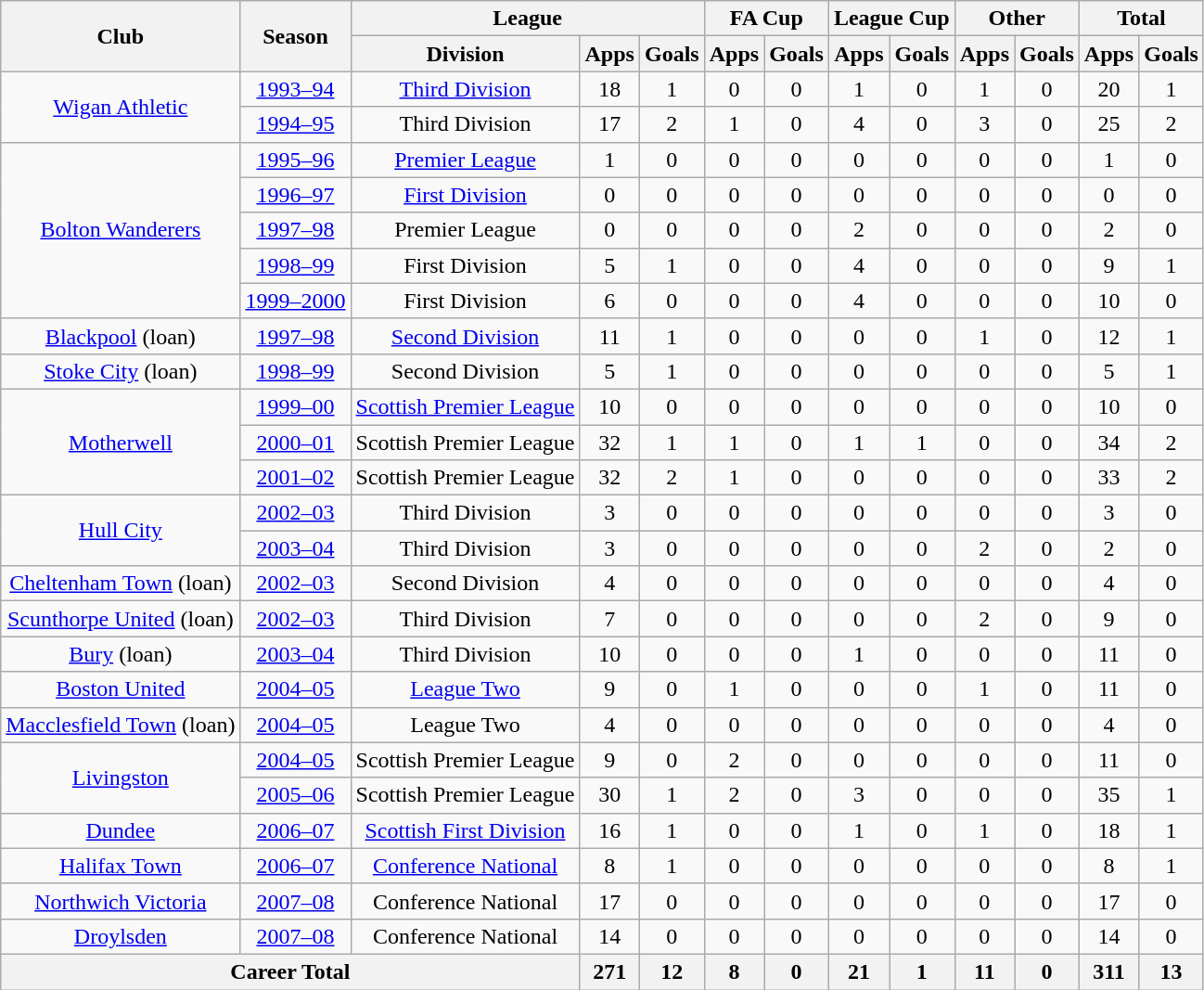<table class="wikitable" style="text-align: center;">
<tr>
<th rowspan="2">Club</th>
<th rowspan="2">Season</th>
<th colspan="3">League</th>
<th colspan="2">FA Cup</th>
<th colspan="2">League Cup</th>
<th colspan="2">Other</th>
<th colspan="2">Total</th>
</tr>
<tr>
<th>Division</th>
<th>Apps</th>
<th>Goals</th>
<th>Apps</th>
<th>Goals</th>
<th>Apps</th>
<th>Goals</th>
<th>Apps</th>
<th>Goals</th>
<th>Apps</th>
<th>Goals</th>
</tr>
<tr>
<td rowspan="2"><a href='#'>Wigan Athletic</a></td>
<td><a href='#'>1993–94</a></td>
<td><a href='#'>Third Division</a></td>
<td>18</td>
<td>1</td>
<td>0</td>
<td>0</td>
<td>1</td>
<td>0</td>
<td>1</td>
<td>0</td>
<td>20</td>
<td>1</td>
</tr>
<tr>
<td><a href='#'>1994–95</a></td>
<td>Third Division</td>
<td>17</td>
<td>2</td>
<td>1</td>
<td>0</td>
<td>4</td>
<td>0</td>
<td>3</td>
<td>0</td>
<td>25</td>
<td>2</td>
</tr>
<tr>
<td rowspan="5"><a href='#'>Bolton Wanderers</a></td>
<td><a href='#'>1995–96</a></td>
<td><a href='#'>Premier League</a></td>
<td>1</td>
<td>0</td>
<td>0</td>
<td>0</td>
<td>0</td>
<td>0</td>
<td>0</td>
<td>0</td>
<td>1</td>
<td>0</td>
</tr>
<tr>
<td><a href='#'>1996–97</a></td>
<td><a href='#'>First Division</a></td>
<td>0</td>
<td>0</td>
<td>0</td>
<td>0</td>
<td>0</td>
<td>0</td>
<td>0</td>
<td>0</td>
<td>0</td>
<td>0</td>
</tr>
<tr>
<td><a href='#'>1997–98</a></td>
<td>Premier League</td>
<td>0</td>
<td>0</td>
<td>0</td>
<td>0</td>
<td>2</td>
<td>0</td>
<td>0</td>
<td>0</td>
<td>2</td>
<td>0</td>
</tr>
<tr>
<td><a href='#'>1998–99</a></td>
<td>First Division</td>
<td>5</td>
<td>1</td>
<td>0</td>
<td>0</td>
<td>4</td>
<td>0</td>
<td>0</td>
<td>0</td>
<td>9</td>
<td>1</td>
</tr>
<tr>
<td><a href='#'>1999–2000</a></td>
<td>First Division</td>
<td>6</td>
<td>0</td>
<td>0</td>
<td>0</td>
<td>4</td>
<td>0</td>
<td>0</td>
<td>0</td>
<td>10</td>
<td>0</td>
</tr>
<tr>
<td><a href='#'>Blackpool</a> (loan)</td>
<td><a href='#'>1997–98</a></td>
<td><a href='#'>Second Division</a></td>
<td>11</td>
<td>1</td>
<td>0</td>
<td>0</td>
<td>0</td>
<td>0</td>
<td>1</td>
<td>0</td>
<td>12</td>
<td>1</td>
</tr>
<tr>
<td><a href='#'>Stoke City</a> (loan)</td>
<td><a href='#'>1998–99</a></td>
<td>Second Division</td>
<td>5</td>
<td>1</td>
<td>0</td>
<td>0</td>
<td>0</td>
<td>0</td>
<td>0</td>
<td>0</td>
<td>5</td>
<td>1</td>
</tr>
<tr>
<td rowspan="3"><a href='#'>Motherwell</a></td>
<td><a href='#'>1999–00</a></td>
<td><a href='#'>Scottish Premier League</a></td>
<td>10</td>
<td>0</td>
<td>0</td>
<td>0</td>
<td>0</td>
<td>0</td>
<td>0</td>
<td>0</td>
<td>10</td>
<td>0</td>
</tr>
<tr>
<td><a href='#'>2000–01</a></td>
<td>Scottish Premier League</td>
<td>32</td>
<td>1</td>
<td>1</td>
<td>0</td>
<td>1</td>
<td>1</td>
<td>0</td>
<td>0</td>
<td>34</td>
<td>2</td>
</tr>
<tr>
<td><a href='#'>2001–02</a></td>
<td>Scottish Premier League</td>
<td>32</td>
<td>2</td>
<td>1</td>
<td>0</td>
<td>0</td>
<td>0</td>
<td>0</td>
<td>0</td>
<td>33</td>
<td>2</td>
</tr>
<tr>
<td rowspan="2"><a href='#'>Hull City</a></td>
<td><a href='#'>2002–03</a></td>
<td>Third Division</td>
<td>3</td>
<td>0</td>
<td>0</td>
<td>0</td>
<td>0</td>
<td>0</td>
<td>0</td>
<td>0</td>
<td>3</td>
<td>0</td>
</tr>
<tr>
<td><a href='#'>2003–04</a></td>
<td>Third Division</td>
<td>3</td>
<td>0</td>
<td>0</td>
<td>0</td>
<td>0</td>
<td>0</td>
<td>2</td>
<td>0</td>
<td>2</td>
<td>0</td>
</tr>
<tr>
<td><a href='#'>Cheltenham Town</a> (loan)</td>
<td><a href='#'>2002–03</a></td>
<td>Second Division</td>
<td>4</td>
<td>0</td>
<td>0</td>
<td>0</td>
<td>0</td>
<td>0</td>
<td>0</td>
<td>0</td>
<td>4</td>
<td>0</td>
</tr>
<tr>
<td><a href='#'>Scunthorpe United</a> (loan)</td>
<td><a href='#'>2002–03</a></td>
<td>Third Division</td>
<td>7</td>
<td>0</td>
<td>0</td>
<td>0</td>
<td>0</td>
<td>0</td>
<td>2</td>
<td>0</td>
<td>9</td>
<td>0</td>
</tr>
<tr>
<td><a href='#'>Bury</a> (loan)</td>
<td><a href='#'>2003–04</a></td>
<td>Third Division</td>
<td>10</td>
<td>0</td>
<td>0</td>
<td>0</td>
<td>1</td>
<td>0</td>
<td>0</td>
<td>0</td>
<td>11</td>
<td>0</td>
</tr>
<tr>
<td><a href='#'>Boston United</a></td>
<td><a href='#'>2004–05</a></td>
<td><a href='#'>League Two</a></td>
<td>9</td>
<td>0</td>
<td>1</td>
<td>0</td>
<td>0</td>
<td>0</td>
<td>1</td>
<td>0</td>
<td>11</td>
<td>0</td>
</tr>
<tr>
<td><a href='#'>Macclesfield Town</a> (loan)</td>
<td><a href='#'>2004–05</a></td>
<td>League Two</td>
<td>4</td>
<td>0</td>
<td>0</td>
<td>0</td>
<td>0</td>
<td>0</td>
<td>0</td>
<td>0</td>
<td>4</td>
<td>0</td>
</tr>
<tr>
<td rowspan="2"><a href='#'>Livingston</a></td>
<td><a href='#'>2004–05</a></td>
<td>Scottish Premier League</td>
<td>9</td>
<td>0</td>
<td>2</td>
<td>0</td>
<td>0</td>
<td>0</td>
<td>0</td>
<td>0</td>
<td>11</td>
<td>0</td>
</tr>
<tr>
<td><a href='#'>2005–06</a></td>
<td>Scottish Premier League</td>
<td>30</td>
<td>1</td>
<td>2</td>
<td>0</td>
<td>3</td>
<td>0</td>
<td>0</td>
<td>0</td>
<td>35</td>
<td>1</td>
</tr>
<tr>
<td><a href='#'>Dundee</a></td>
<td><a href='#'>2006–07</a></td>
<td><a href='#'>Scottish First Division</a></td>
<td>16</td>
<td>1</td>
<td>0</td>
<td>0</td>
<td>1</td>
<td>0</td>
<td>1</td>
<td>0</td>
<td>18</td>
<td>1</td>
</tr>
<tr>
<td><a href='#'>Halifax Town</a></td>
<td><a href='#'>2006–07</a></td>
<td><a href='#'>Conference National</a></td>
<td>8</td>
<td>1</td>
<td>0</td>
<td>0</td>
<td>0</td>
<td>0</td>
<td>0</td>
<td>0</td>
<td>8</td>
<td>1</td>
</tr>
<tr>
<td><a href='#'>Northwich Victoria</a></td>
<td><a href='#'>2007–08</a></td>
<td>Conference National</td>
<td>17</td>
<td>0</td>
<td>0</td>
<td>0</td>
<td>0</td>
<td>0</td>
<td>0</td>
<td>0</td>
<td>17</td>
<td>0</td>
</tr>
<tr>
<td><a href='#'>Droylsden</a></td>
<td><a href='#'>2007–08</a></td>
<td>Conference National</td>
<td>14</td>
<td>0</td>
<td>0</td>
<td>0</td>
<td>0</td>
<td>0</td>
<td>0</td>
<td>0</td>
<td>14</td>
<td>0</td>
</tr>
<tr>
<th colspan="3">Career Total</th>
<th>271</th>
<th>12</th>
<th>8</th>
<th>0</th>
<th>21</th>
<th>1</th>
<th>11</th>
<th>0</th>
<th>311</th>
<th>13</th>
</tr>
</table>
